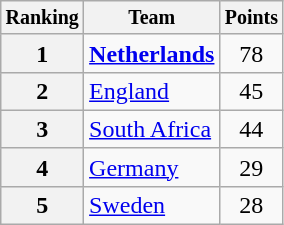<table class="wikitable">
<tr style="font-size:10pt;font-weight:bold">
<th>Ranking</th>
<th>Team</th>
<th>Points</th>
</tr>
<tr>
<th>1</th>
<td> <strong><a href='#'>Netherlands</a></strong></td>
<td align=center>78</td>
</tr>
<tr>
<th>2</th>
<td> <a href='#'>England</a></td>
<td align=center>45</td>
</tr>
<tr>
<th>3</th>
<td> <a href='#'>South Africa</a></td>
<td align=center>44</td>
</tr>
<tr>
<th>4</th>
<td> <a href='#'>Germany</a></td>
<td align=center>29</td>
</tr>
<tr>
<th>5</th>
<td> <a href='#'>Sweden</a></td>
<td align=center>28</td>
</tr>
</table>
